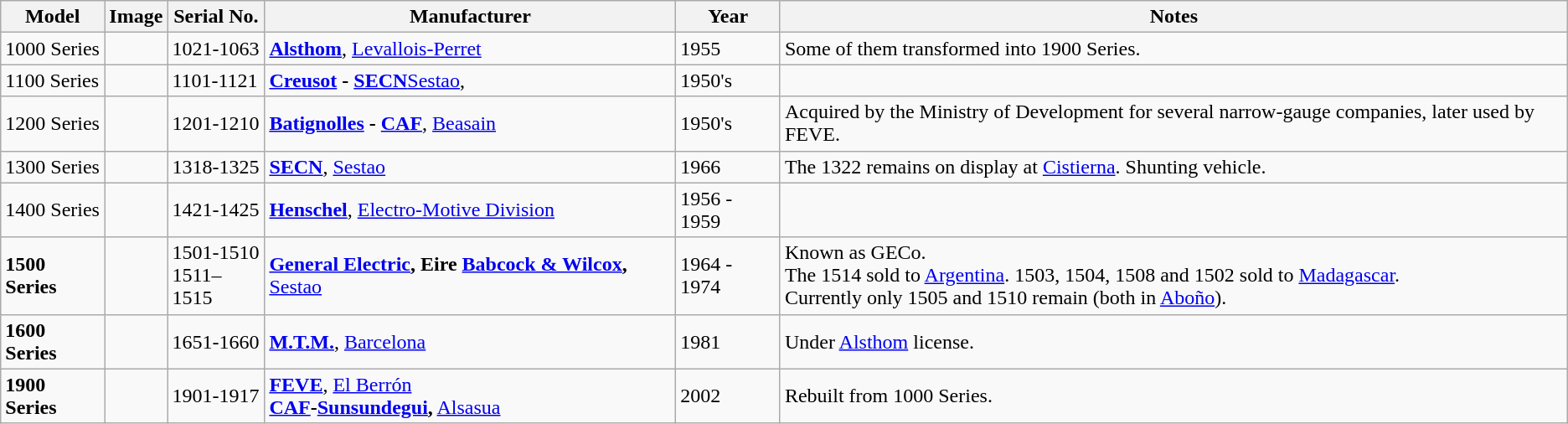<table class="wikitable">
<tr>
<th>Model</th>
<th>Image</th>
<th>Serial No.</th>
<th>Manufacturer</th>
<th>Year</th>
<th>Notes</th>
</tr>
<tr>
<td>1000 Series</td>
<td></td>
<td>1021-1063</td>
<td><a href='#'><strong>Alsthom</strong></a>, <a href='#'>Levallois-Perret</a></td>
<td>1955</td>
<td>Some of them transformed into 1900 Series.</td>
</tr>
<tr>
<td>1100 Series</td>
<td></td>
<td>1101-1121</td>
<td><strong><a href='#'>Creusot</a> - <a href='#'>SECN</a></strong><a href='#'>Sestao</a>,</td>
<td>1950's</td>
<td></td>
</tr>
<tr>
<td>1200 Series</td>
<td></td>
<td>1201-1210</td>
<td><strong><a href='#'>Batignolles</a> - <a href='#'>CAF</a></strong>, <a href='#'>Beasain</a></td>
<td>1950's</td>
<td>Acquired by the Ministry of Development for several narrow-gauge companies, later used by FEVE.</td>
</tr>
<tr>
<td>1300 Series</td>
<td></td>
<td>1318-1325</td>
<td><a href='#'><strong>SECN</strong></a>, <a href='#'>Sestao</a></td>
<td>1966</td>
<td>The 1322 remains on display at <a href='#'>Cistierna</a>. Shunting vehicle.</td>
</tr>
<tr>
<td>1400 Series</td>
<td></td>
<td>1421-1425</td>
<td><a href='#'><strong>Henschel</strong></a>, <a href='#'>Electro-Motive Division</a></td>
<td>1956 - 1959</td>
<td></td>
</tr>
<tr>
<td><strong>1500 Series</strong></td>
<td></td>
<td>1501-1510<br>1511–1515</td>
<td><strong><a href='#'>General Electric</a>, Eire <a href='#'>Babcock & Wilcox</a>,</strong> <a href='#'>Sestao</a></td>
<td>1964 - 1974</td>
<td>Known as GECo.<br>The 1514 sold to <a href='#'>Argentina</a>. 1503, 1504, 1508 and 1502 sold to <a href='#'>Madagascar</a>.<br>Currently only 1505 and 1510 remain (both in <a href='#'>Aboño</a>).</td>
</tr>
<tr>
<td><strong>1600 Series</strong></td>
<td></td>
<td>1651-1660</td>
<td><a href='#'><strong>M.T.M.</strong></a>, <a href='#'>Barcelona</a></td>
<td>1981</td>
<td>Under <a href='#'>Alsthom</a> license.</td>
</tr>
<tr>
<td><strong>1900 Series</strong></td>
<td></td>
<td>1901-1917</td>
<td><a href='#'><strong>FEVE</strong></a>, <a href='#'>El Berrón</a><br><strong><a href='#'>CAF</a>-<a href='#'>Sunsundegui</a>,</strong> <a href='#'>Alsasua</a></td>
<td>2002</td>
<td>Rebuilt from 1000 Series.</td>
</tr>
</table>
